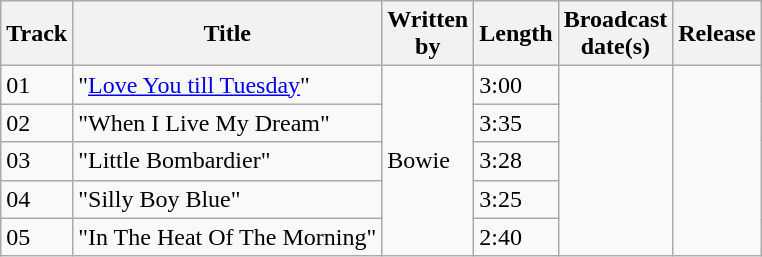<table class="wikitable">
<tr>
<th>Track</th>
<th>Title</th>
<th>Written<br> by</th>
<th>Length</th>
<th>Broadcast<br> date(s)</th>
<th>Release</th>
</tr>
<tr>
<td>01</td>
<td>"<a href='#'>Love You till Tuesday</a>"</td>
<td rowspan="5">Bowie</td>
<td>3:00</td>
<td rowspan="5"></td>
<td rowspan="5"></td>
</tr>
<tr>
<td>02</td>
<td>"When I Live My Dream"</td>
<td>3:35</td>
</tr>
<tr>
<td>03</td>
<td>"Little Bombardier"</td>
<td>3:28</td>
</tr>
<tr>
<td>04</td>
<td>"Silly Boy Blue"</td>
<td>3:25</td>
</tr>
<tr>
<td>05</td>
<td>"In The Heat Of The Morning"</td>
<td>2:40</td>
</tr>
</table>
